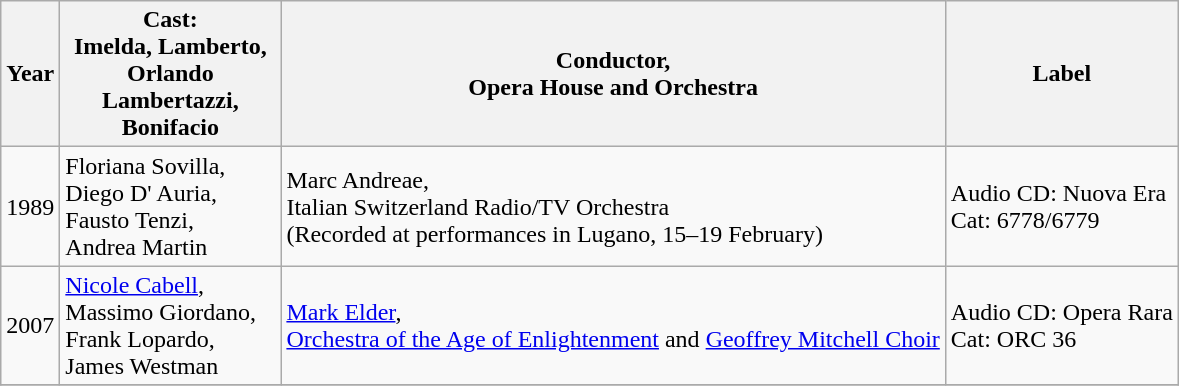<table class="wikitable">
<tr>
<th>Year</th>
<th width="140">Cast:<br>Imelda, Lamberto,<br>Orlando Lambertazzi,<br>Bonifacio</th>
<th>Conductor,<br>Opera House and Orchestra</th>
<th>Label</th>
</tr>
<tr>
<td>1989</td>
<td>Floriana Sovilla,<br>Diego D' Auria,<br>Fausto Tenzi,<br>Andrea Martin</td>
<td>Marc Andreae,<br>Italian Switzerland Radio/TV Orchestra<br>(Recorded at performances in Lugano, 15–19 February)</td>
<td>Audio CD: Nuova Era<br>Cat:  6778/6779</td>
</tr>
<tr>
<td>2007</td>
<td><a href='#'>Nicole Cabell</a>,<br>Massimo Giordano,<br>Frank Lopardo,<br>James Westman</td>
<td><a href='#'>Mark Elder</a>,<br><a href='#'>Orchestra of the Age of Enlightenment</a> and <a href='#'>Geoffrey Mitchell Choir</a></td>
<td>Audio CD: Opera Rara<br>Cat: ORC 36</td>
</tr>
<tr>
</tr>
</table>
